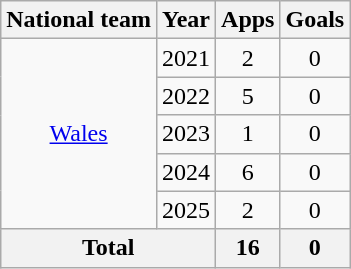<table class="wikitable" style="text-align: center;">
<tr>
<th>National team</th>
<th>Year</th>
<th>Apps</th>
<th>Goals</th>
</tr>
<tr>
<td rowspan="5"><a href='#'>Wales</a></td>
<td>2021</td>
<td>2</td>
<td>0</td>
</tr>
<tr>
<td>2022</td>
<td>5</td>
<td>0</td>
</tr>
<tr>
<td>2023</td>
<td>1</td>
<td>0</td>
</tr>
<tr>
<td>2024</td>
<td>6</td>
<td>0</td>
</tr>
<tr>
<td>2025</td>
<td>2</td>
<td>0</td>
</tr>
<tr>
<th colspan="2">Total</th>
<th>16</th>
<th>0</th>
</tr>
</table>
